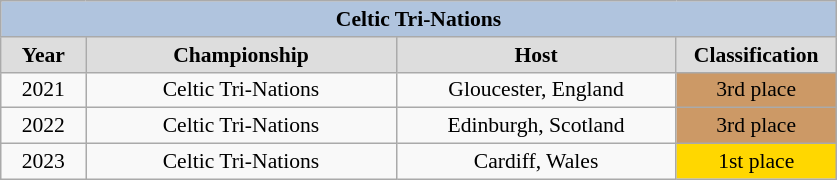<table class="wikitable" style=font-size:90%>
<tr align=center style="background:#B0C4DE;">
<td colspan=4><strong>Celtic Tri-Nations</strong></td>
</tr>
<tr align=center bgcolor="#dddddd">
<td width=50><strong>Year</strong></td>
<td width=200><strong>Championship</strong></td>
<td width=180><strong>Host</strong></td>
<td width=100><strong>Classification</strong></td>
</tr>
<tr align=center>
<td>2021</td>
<td>Celtic Tri-Nations</td>
<td> Gloucester, England</td>
<td align="center" bgcolor="#cc9966"> 3rd place</td>
</tr>
<tr align=center>
<td>2022</td>
<td>Celtic Tri-Nations</td>
<td> Edinburgh, Scotland</td>
<td align="center" bgcolor="#cc9966"> 3rd place</td>
</tr>
<tr align=center>
<td>2023</td>
<td>Celtic Tri-Nations</td>
<td>    Cardiff, Wales</td>
<td align="center" bgcolor="gold"> 1st place</td>
</tr>
</table>
